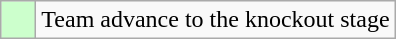<table class="wikitable">
<tr>
<td style="background:#ccffcc;">    </td>
<td>Team advance to the knockout stage</td>
</tr>
</table>
